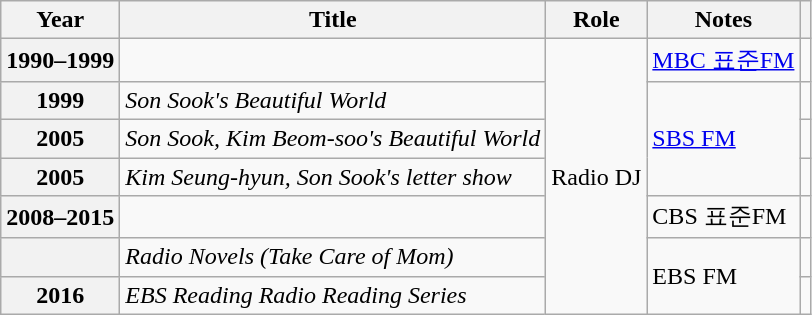<table class="wikitable sortable plainrowheaders">
<tr>
<th scope="col">Year</th>
<th scope="col">Title</th>
<th scope="col">Role</th>
<th scope="col">Notes</th>
<th scope="col" class="unsortable"></th>
</tr>
<tr>
<th scope="row">1990–1999</th>
<td><em></em></td>
<td rowspan="7">Radio DJ</td>
<td><a href='#'>MBC 표준FM</a></td>
<td></td>
</tr>
<tr>
<th scope="row">1999</th>
<td><em>Son Sook's Beautiful World</em></td>
<td rowspan="3"><a href='#'>SBS FM</a></td>
<td></td>
</tr>
<tr>
<th scope="row">2005</th>
<td><em>Son Sook, Kim Beom-soo's Beautiful World</em></td>
<td></td>
</tr>
<tr>
<th scope="row">2005</th>
<td><em>Kim Seung-hyun, Son Sook's letter show</em></td>
<td></td>
</tr>
<tr>
<th scope="row">2008–2015</th>
<td><em></em></td>
<td>CBS 표준FM</td>
<td></td>
</tr>
<tr>
<th scope="row"></th>
<td><em>Radio Novels (Take Care of Mom)</em></td>
<td rowspan="2">EBS FM</td>
<td></td>
</tr>
<tr>
<th scope="row">2016</th>
<td><em>EBS Reading Radio Reading Series</em></td>
<td></td>
</tr>
</table>
